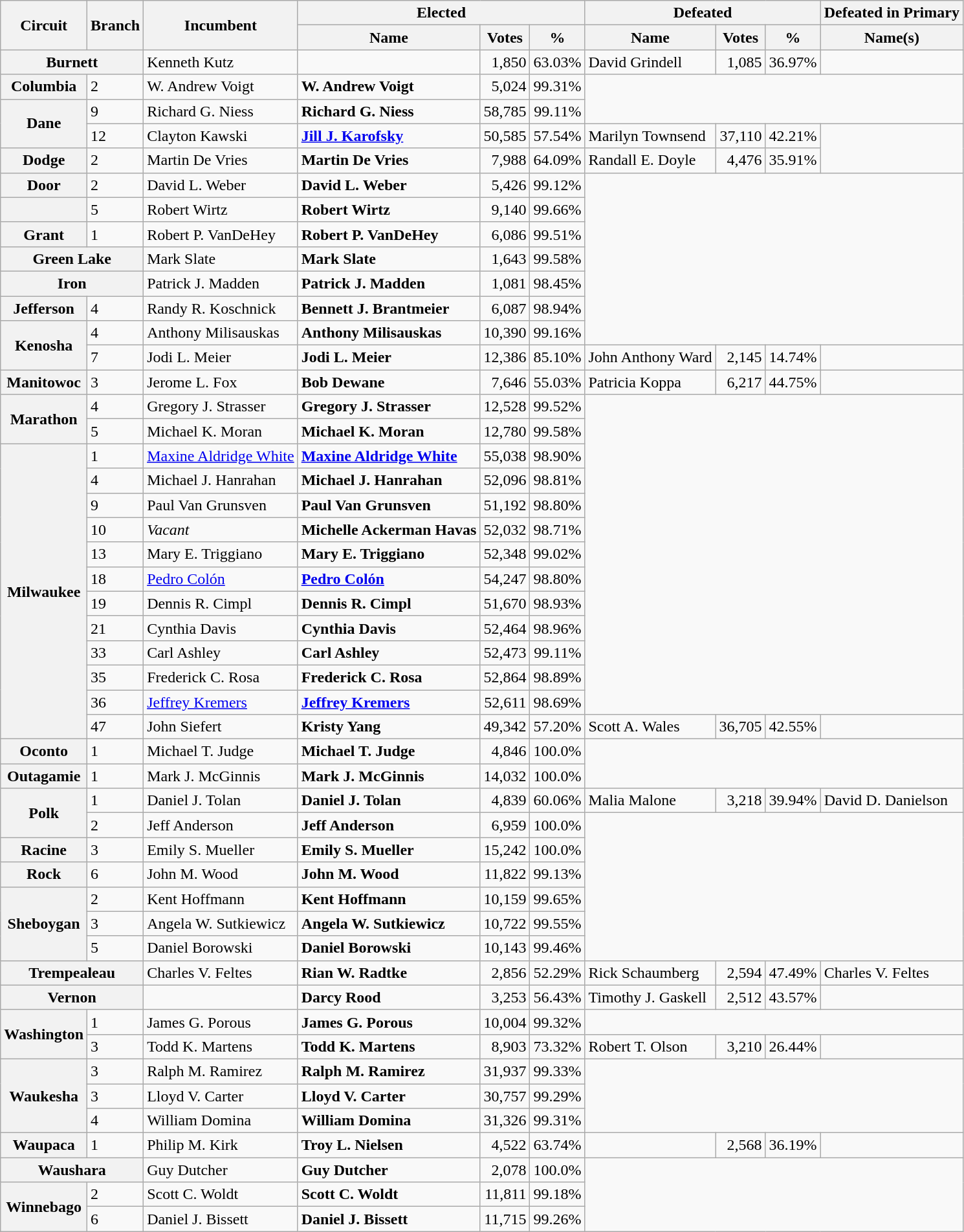<table class="wikitable">
<tr>
<th rowspan="2">Circuit</th>
<th rowspan="2">Branch</th>
<th rowspan="2">Incumbent</th>
<th colspan="3">Elected</th>
<th colspan="3">Defeated</th>
<th>Defeated in Primary</th>
</tr>
<tr>
<th>Name</th>
<th>Votes</th>
<th>%</th>
<th>Name</th>
<th>Votes</th>
<th>%</th>
<th>Name(s)</th>
</tr>
<tr>
<th colspan="2">Burnett</th>
<td>Kenneth Kutz</td>
<td><strong></strong></td>
<td align="right">1,850</td>
<td align="right">63.03%</td>
<td>David Grindell</td>
<td align="right">1,085</td>
<td align="right">36.97%</td>
<td></td>
</tr>
<tr>
<th>Columbia</th>
<td>2</td>
<td>W. Andrew Voigt</td>
<td><strong>W. Andrew Voigt</strong></td>
<td align="right">5,024</td>
<td align="right">99.31%</td>
<td colspan="4" rowspan="2"></td>
</tr>
<tr>
<th rowspan="2">Dane</th>
<td>9</td>
<td>Richard G. Niess</td>
<td><strong>Richard G. Niess</strong></td>
<td align="right">58,785</td>
<td align="right">99.11%</td>
</tr>
<tr>
<td>12</td>
<td>Clayton Kawski</td>
<td><strong><a href='#'>Jill J. Karofsky</a></strong></td>
<td align="right">50,585</td>
<td align="right">57.54%</td>
<td>Marilyn Townsend</td>
<td align="right">37,110</td>
<td align="right">42.21%</td>
<td rowspan="2"></td>
</tr>
<tr>
<th>Dodge</th>
<td>2</td>
<td>Martin De Vries</td>
<td><strong>Martin De Vries</strong></td>
<td align="right">7,988</td>
<td align="right">64.09%</td>
<td>Randall E. Doyle</td>
<td align="right">4,476</td>
<td align="right">35.91%</td>
</tr>
<tr>
<th>Door</th>
<td>2</td>
<td>David L. Weber</td>
<td><strong>David L. Weber</strong></td>
<td align="right">5,426</td>
<td align="right">99.12%</td>
<td colspan="4" rowspan="7"></td>
</tr>
<tr>
<th></th>
<td>5</td>
<td>Robert Wirtz</td>
<td><strong>Robert Wirtz</strong></td>
<td align="right">9,140</td>
<td align="right">99.66%</td>
</tr>
<tr>
<th>Grant</th>
<td>1</td>
<td>Robert P. VanDeHey</td>
<td><strong>Robert P. VanDeHey</strong></td>
<td align="right">6,086</td>
<td align="right">99.51%</td>
</tr>
<tr>
<th colspan="2">Green Lake</th>
<td>Mark Slate</td>
<td><strong>Mark Slate</strong></td>
<td align="right">1,643</td>
<td align="right">99.58%</td>
</tr>
<tr>
<th colspan="2">Iron</th>
<td>Patrick J. Madden</td>
<td><strong>Patrick J. Madden</strong></td>
<td align="right">1,081</td>
<td align="right">98.45%</td>
</tr>
<tr>
<th>Jefferson</th>
<td>4</td>
<td>Randy R. Koschnick</td>
<td><strong>Bennett J. Brantmeier</strong></td>
<td align="right">6,087</td>
<td align="right">98.94%</td>
</tr>
<tr>
<th rowspan="2">Kenosha</th>
<td>4</td>
<td>Anthony Milisauskas</td>
<td><strong>Anthony Milisauskas</strong></td>
<td align="right">10,390</td>
<td align="right">99.16%</td>
</tr>
<tr>
<td>7</td>
<td>Jodi L. Meier</td>
<td><strong>Jodi L. Meier</strong></td>
<td align="right">12,386</td>
<td align="right">85.10%</td>
<td>John Anthony Ward</td>
<td align="right">2,145</td>
<td align="right">14.74%</td>
</tr>
<tr>
<th>Manitowoc</th>
<td>3</td>
<td>Jerome L. Fox</td>
<td><strong>Bob Dewane</strong></td>
<td align="right">7,646</td>
<td align="right">55.03%</td>
<td>Patricia Koppa</td>
<td align="right">6,217</td>
<td align="right">44.75%</td>
<td></td>
</tr>
<tr>
<th rowspan="2">Marathon</th>
<td>4</td>
<td>Gregory J. Strasser</td>
<td><strong>Gregory J. Strasser</strong></td>
<td align="right">12,528</td>
<td align="right">99.52%</td>
<td colspan="4" rowspan="13"></td>
</tr>
<tr>
<td>5</td>
<td>Michael K. Moran</td>
<td><strong>Michael K. Moran</strong></td>
<td align="right">12,780</td>
<td align="right">99.58%</td>
</tr>
<tr>
<th rowspan="12">Milwaukee</th>
<td>1</td>
<td><a href='#'>Maxine Aldridge White</a></td>
<td><strong><a href='#'>Maxine Aldridge White</a></strong></td>
<td align="right">55,038</td>
<td align="right">98.90%</td>
</tr>
<tr>
<td>4</td>
<td>Michael J. Hanrahan</td>
<td><strong>Michael J. Hanrahan</strong></td>
<td align="right">52,096</td>
<td align="right">98.81%</td>
</tr>
<tr>
<td>9</td>
<td>Paul Van Grunsven</td>
<td><strong>Paul Van Grunsven</strong></td>
<td align="right">51,192</td>
<td align="right">98.80%</td>
</tr>
<tr>
<td>10</td>
<td><em>Vacant</em></td>
<td><strong>Michelle Ackerman Havas</strong></td>
<td align="right">52,032</td>
<td align="right">98.71%</td>
</tr>
<tr>
<td>13</td>
<td>Mary E. Triggiano</td>
<td><strong>Mary E. Triggiano</strong></td>
<td align="right">52,348</td>
<td align="right">99.02%</td>
</tr>
<tr>
<td>18</td>
<td><a href='#'>Pedro Colón</a></td>
<td><strong><a href='#'>Pedro Colón</a></strong></td>
<td align="right">54,247</td>
<td align="right">98.80%</td>
</tr>
<tr>
<td>19</td>
<td>Dennis R. Cimpl</td>
<td><strong>Dennis R. Cimpl</strong></td>
<td align="right">51,670</td>
<td align="right">98.93%</td>
</tr>
<tr>
<td>21</td>
<td>Cynthia Davis</td>
<td><strong>Cynthia Davis</strong></td>
<td align="right">52,464</td>
<td align="right">98.96%</td>
</tr>
<tr>
<td>33</td>
<td>Carl Ashley</td>
<td><strong>Carl Ashley</strong></td>
<td align="right">52,473</td>
<td align="right">99.11%</td>
</tr>
<tr>
<td>35</td>
<td>Frederick C. Rosa</td>
<td><strong>Frederick C. Rosa</strong></td>
<td align="right">52,864</td>
<td align="right">98.89%</td>
</tr>
<tr>
<td>36</td>
<td><a href='#'>Jeffrey Kremers</a></td>
<td><strong><a href='#'>Jeffrey Kremers</a></strong></td>
<td align="right">52,611</td>
<td align="right">98.69%</td>
</tr>
<tr>
<td>47</td>
<td>John Siefert</td>
<td><strong>Kristy Yang</strong></td>
<td align="right">49,342</td>
<td align="right">57.20%</td>
<td>Scott A. Wales</td>
<td align="right">36,705</td>
<td align="right">42.55%</td>
<td></td>
</tr>
<tr>
<th>Oconto</th>
<td>1</td>
<td>Michael T. Judge</td>
<td><strong>Michael T. Judge</strong></td>
<td align="right">4,846</td>
<td align="right">100.0%</td>
<td colspan="4" rowspan="2"></td>
</tr>
<tr>
<th>Outagamie</th>
<td>1</td>
<td>Mark J. McGinnis</td>
<td><strong>Mark J. McGinnis</strong></td>
<td align="right">14,032</td>
<td align="right">100.0%</td>
</tr>
<tr>
<th rowspan="2">Polk</th>
<td>1</td>
<td>Daniel J. Tolan</td>
<td><strong>Daniel J. Tolan</strong></td>
<td align="right">4,839</td>
<td align="right">60.06%</td>
<td>Malia Malone</td>
<td align="right">3,218</td>
<td align="right">39.94%</td>
<td>David D. Danielson</td>
</tr>
<tr>
<td>2</td>
<td>Jeff Anderson</td>
<td><strong>Jeff Anderson</strong></td>
<td align="right">6,959</td>
<td align="right">100.0%</td>
<td colspan="4" rowspan="6"></td>
</tr>
<tr>
<th>Racine</th>
<td>3</td>
<td>Emily S. Mueller</td>
<td><strong>Emily S. Mueller</strong></td>
<td align="right">15,242</td>
<td align="right">100.0%</td>
</tr>
<tr>
<th>Rock</th>
<td>6</td>
<td>John M. Wood</td>
<td><strong>John M. Wood</strong></td>
<td align="right">11,822</td>
<td align="right">99.13%</td>
</tr>
<tr>
<th rowspan="3">Sheboygan</th>
<td>2</td>
<td>Kent Hoffmann</td>
<td><strong>Kent Hoffmann</strong></td>
<td align="right">10,159</td>
<td align="right">99.65%</td>
</tr>
<tr>
<td>3</td>
<td>Angela W. Sutkiewicz</td>
<td><strong>Angela W. Sutkiewicz</strong></td>
<td align="right">10,722</td>
<td align="right">99.55%</td>
</tr>
<tr>
<td>5</td>
<td>Daniel Borowski</td>
<td><strong>Daniel Borowski</strong></td>
<td align="right">10,143</td>
<td align="right">99.46%</td>
</tr>
<tr>
<th colspan="2">Trempealeau</th>
<td>Charles V. Feltes</td>
<td><strong>Rian W. Radtke</strong></td>
<td align="right">2,856</td>
<td align="right">52.29%</td>
<td>Rick Schaumberg</td>
<td align="right">2,594</td>
<td align="right">47.49%</td>
<td>Charles V. Feltes</td>
</tr>
<tr>
<th colspan="2">Vernon</th>
<td></td>
<td><strong>Darcy Rood</strong></td>
<td align="right">3,253</td>
<td align="right">56.43%</td>
<td>Timothy J. Gaskell</td>
<td align="right">2,512</td>
<td align="right">43.57%</td>
<td></td>
</tr>
<tr>
<th rowspan="2">Washington</th>
<td>1</td>
<td>James G. Porous</td>
<td><strong>James G. Porous</strong></td>
<td align="right">10,004</td>
<td align="right">99.32%</td>
<td colspan="4" align="center"></td>
</tr>
<tr>
<td>3</td>
<td>Todd K. Martens</td>
<td><strong>Todd K. Martens</strong></td>
<td align="right">8,903</td>
<td align="right">73.32%</td>
<td>Robert T. Olson</td>
<td align="right">3,210</td>
<td align="right">26.44%</td>
<td></td>
</tr>
<tr>
<th rowspan="3">Waukesha</th>
<td>3</td>
<td>Ralph M. Ramirez</td>
<td><strong>Ralph M. Ramirez</strong></td>
<td align="right">31,937</td>
<td align="right">99.33%</td>
<td colspan="4" rowspan="3"></td>
</tr>
<tr>
<td>3</td>
<td>Lloyd V. Carter</td>
<td><strong>Lloyd V. Carter</strong></td>
<td align="right">30,757</td>
<td align="right">99.29%</td>
</tr>
<tr>
<td>4</td>
<td>William Domina</td>
<td><strong>William Domina</strong></td>
<td align="right">31,326</td>
<td align="right">99.31%</td>
</tr>
<tr>
<th>Waupaca</th>
<td>1</td>
<td>Philip M. Kirk</td>
<td><strong>Troy L. Nielsen</strong></td>
<td align="right">4,522</td>
<td align="right">63.74%</td>
<td></td>
<td align="right">2,568</td>
<td align="right">36.19%</td>
<td></td>
</tr>
<tr>
<th colspan="2">Waushara</th>
<td>Guy Dutcher</td>
<td><strong>Guy Dutcher</strong></td>
<td align="right">2,078</td>
<td align="right">100.0%</td>
<td colspan="4" rowspan="3"></td>
</tr>
<tr>
<th rowspan="2">Winnebago</th>
<td>2</td>
<td>Scott C. Woldt</td>
<td><strong>Scott C. Woldt</strong></td>
<td align="right">11,811</td>
<td align="right">99.18%</td>
</tr>
<tr>
<td>6</td>
<td>Daniel J. Bissett</td>
<td><strong>Daniel J. Bissett</strong></td>
<td align="right">11,715</td>
<td align="right">99.26%</td>
</tr>
</table>
